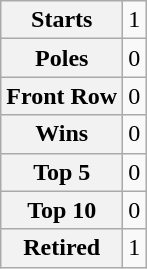<table class="wikitable" style="text-align:center">
<tr>
<th>Starts</th>
<td>1</td>
</tr>
<tr>
<th>Poles</th>
<td>0</td>
</tr>
<tr>
<th>Front Row</th>
<td>0</td>
</tr>
<tr>
<th>Wins</th>
<td>0</td>
</tr>
<tr>
<th>Top 5</th>
<td>0</td>
</tr>
<tr>
<th>Top 10</th>
<td>0</td>
</tr>
<tr>
<th>Retired</th>
<td>1</td>
</tr>
</table>
